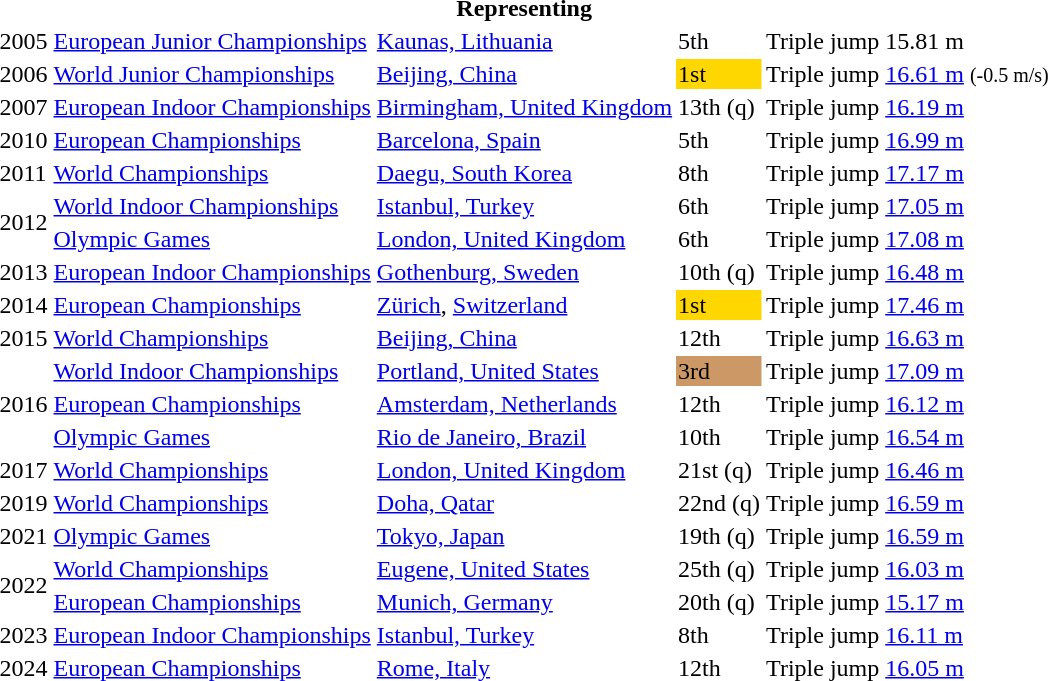<table>
<tr>
<th colspan="6">Representing </th>
</tr>
<tr>
<td>2005</td>
<td><a href='#'>European Junior Championships</a></td>
<td><a href='#'>Kaunas, Lithuania</a></td>
<td>5th</td>
<td>Triple jump</td>
<td>15.81 m</td>
</tr>
<tr>
<td>2006</td>
<td><a href='#'>World Junior Championships</a></td>
<td><a href='#'>Beijing, China</a></td>
<td bgcolor="gold">1st</td>
<td>Triple jump</td>
<td><a href='#'>16.61 m</a>  <small>(-0.5 m/s)</small></td>
</tr>
<tr>
<td>2007</td>
<td><a href='#'>European Indoor Championships</a></td>
<td><a href='#'>Birmingham, United Kingdom</a></td>
<td>13th (q)</td>
<td>Triple jump</td>
<td><a href='#'>16.19 m</a></td>
</tr>
<tr>
<td>2010</td>
<td><a href='#'>European Championships</a></td>
<td><a href='#'>Barcelona, Spain</a></td>
<td>5th</td>
<td>Triple jump</td>
<td><a href='#'>16.99 m</a></td>
</tr>
<tr>
<td>2011</td>
<td><a href='#'>World Championships</a></td>
<td><a href='#'>Daegu, South Korea</a></td>
<td>8th</td>
<td>Triple jump</td>
<td><a href='#'>17.17 m</a></td>
</tr>
<tr>
<td rowspan=2>2012</td>
<td><a href='#'>World Indoor Championships</a></td>
<td><a href='#'>Istanbul, Turkey</a></td>
<td>6th</td>
<td>Triple jump</td>
<td><a href='#'>17.05 m</a></td>
</tr>
<tr>
<td><a href='#'>Olympic Games</a></td>
<td><a href='#'>London, United Kingdom</a></td>
<td>6th</td>
<td>Triple jump</td>
<td><a href='#'>17.08 m</a></td>
</tr>
<tr>
<td>2013</td>
<td><a href='#'>European Indoor Championships</a></td>
<td><a href='#'>Gothenburg, Sweden</a></td>
<td>10th (q)</td>
<td>Triple jump</td>
<td><a href='#'>16.48 m</a></td>
</tr>
<tr>
<td>2014</td>
<td><a href='#'>European Championships</a></td>
<td><a href='#'>Zürich</a>, <a href='#'>Switzerland</a></td>
<td bgcolor="gold">1st</td>
<td>Triple jump</td>
<td><a href='#'>17.46 m</a></td>
</tr>
<tr>
<td>2015</td>
<td><a href='#'>World Championships</a></td>
<td><a href='#'>Beijing, China</a></td>
<td>12th</td>
<td>Triple jump</td>
<td><a href='#'>16.63 m</a></td>
</tr>
<tr>
<td rowspan=3>2016</td>
<td><a href='#'>World Indoor Championships</a></td>
<td><a href='#'>Portland, United States</a></td>
<td bgcolor=cc9966>3rd</td>
<td>Triple jump</td>
<td><a href='#'>17.09 m</a></td>
</tr>
<tr>
<td><a href='#'>European Championships</a></td>
<td><a href='#'>Amsterdam, Netherlands</a></td>
<td>12th</td>
<td>Triple jump</td>
<td><a href='#'>16.12 m</a></td>
</tr>
<tr>
<td><a href='#'>Olympic Games</a></td>
<td><a href='#'>Rio de Janeiro, Brazil</a></td>
<td>10th</td>
<td>Triple jump</td>
<td><a href='#'>16.54 m</a></td>
</tr>
<tr>
<td>2017</td>
<td><a href='#'>World Championships</a></td>
<td><a href='#'>London, United Kingdom</a></td>
<td>21st (q)</td>
<td>Triple jump</td>
<td><a href='#'>16.46 m</a></td>
</tr>
<tr>
<td>2019</td>
<td><a href='#'>World Championships</a></td>
<td><a href='#'>Doha, Qatar</a></td>
<td>22nd (q)</td>
<td>Triple jump</td>
<td><a href='#'>16.59 m</a></td>
</tr>
<tr>
<td>2021</td>
<td><a href='#'>Olympic Games</a></td>
<td><a href='#'>Tokyo, Japan</a></td>
<td>19th (q)</td>
<td>Triple jump</td>
<td><a href='#'>16.59 m</a></td>
</tr>
<tr>
<td rowspan=2>2022</td>
<td><a href='#'>World Championships</a></td>
<td><a href='#'>Eugene, United States</a></td>
<td>25th (q)</td>
<td>Triple jump</td>
<td><a href='#'>16.03 m</a></td>
</tr>
<tr>
<td><a href='#'>European Championships</a></td>
<td><a href='#'>Munich, Germany</a></td>
<td>20th (q)</td>
<td>Triple jump</td>
<td><a href='#'>15.17 m</a></td>
</tr>
<tr>
<td>2023</td>
<td><a href='#'>European Indoor Championships</a></td>
<td><a href='#'>Istanbul, Turkey</a></td>
<td>8th</td>
<td>Triple jump</td>
<td><a href='#'>16.11 m</a></td>
</tr>
<tr>
<td>2024</td>
<td><a href='#'>European Championships</a></td>
<td><a href='#'>Rome, Italy</a></td>
<td>12th</td>
<td>Triple jump</td>
<td><a href='#'>16.05 m</a></td>
</tr>
</table>
